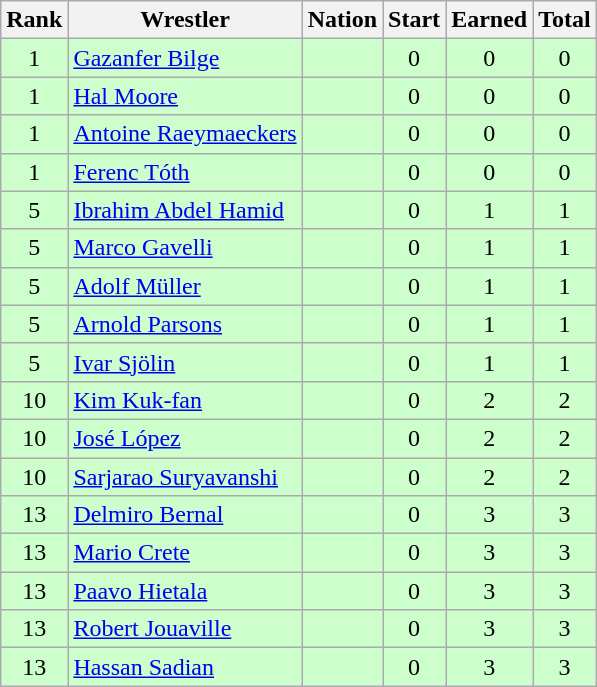<table class="wikitable sortable" style="text-align:center;">
<tr>
<th>Rank</th>
<th>Wrestler</th>
<th>Nation</th>
<th>Start</th>
<th>Earned</th>
<th>Total</th>
</tr>
<tr style="background:#cfc;">
<td>1</td>
<td align=left><a href='#'>Gazanfer Bilge</a></td>
<td align=left></td>
<td>0</td>
<td>0</td>
<td>0</td>
</tr>
<tr style="background:#cfc;">
<td>1</td>
<td align=left><a href='#'>Hal Moore</a></td>
<td align=left></td>
<td>0</td>
<td>0</td>
<td>0</td>
</tr>
<tr style="background:#cfc;">
<td>1</td>
<td align=left><a href='#'>Antoine Raeymaeckers</a></td>
<td align=left></td>
<td>0</td>
<td>0</td>
<td>0</td>
</tr>
<tr style="background:#cfc;">
<td>1</td>
<td align=left><a href='#'>Ferenc Tóth</a></td>
<td align=left></td>
<td>0</td>
<td>0</td>
<td>0</td>
</tr>
<tr style="background:#cfc;">
<td>5</td>
<td align=left><a href='#'>Ibrahim Abdel Hamid</a></td>
<td align=left></td>
<td>0</td>
<td>1</td>
<td>1</td>
</tr>
<tr style="background:#cfc;">
<td>5</td>
<td align=left><a href='#'>Marco Gavelli</a></td>
<td align=left></td>
<td>0</td>
<td>1</td>
<td>1</td>
</tr>
<tr style="background:#cfc;">
<td>5</td>
<td align=left><a href='#'>Adolf Müller</a></td>
<td align=left></td>
<td>0</td>
<td>1</td>
<td>1</td>
</tr>
<tr style="background:#cfc;">
<td>5</td>
<td align=left><a href='#'>Arnold Parsons</a></td>
<td align=left></td>
<td>0</td>
<td>1</td>
<td>1</td>
</tr>
<tr style="background:#cfc;">
<td>5</td>
<td align=left><a href='#'>Ivar Sjölin</a></td>
<td align=left></td>
<td>0</td>
<td>1</td>
<td>1</td>
</tr>
<tr style="background:#cfc;">
<td>10</td>
<td align=left><a href='#'>Kim Kuk-fan</a></td>
<td align=left></td>
<td>0</td>
<td>2</td>
<td>2</td>
</tr>
<tr style="background:#cfc;">
<td>10</td>
<td align=left><a href='#'>José López</a></td>
<td align=left></td>
<td>0</td>
<td>2</td>
<td>2</td>
</tr>
<tr style="background:#cfc;">
<td>10</td>
<td align=left><a href='#'>Sarjarao Suryavanshi</a></td>
<td align=left></td>
<td>0</td>
<td>2</td>
<td>2</td>
</tr>
<tr style="background:#cfc;">
<td>13</td>
<td align=left><a href='#'>Delmiro Bernal</a></td>
<td align=left></td>
<td>0</td>
<td>3</td>
<td>3</td>
</tr>
<tr style="background:#cfc;">
<td>13</td>
<td align=left><a href='#'>Mario Crete</a></td>
<td align=left></td>
<td>0</td>
<td>3</td>
<td>3</td>
</tr>
<tr style="background:#cfc;">
<td>13</td>
<td align=left><a href='#'>Paavo Hietala</a></td>
<td align=left></td>
<td>0</td>
<td>3</td>
<td>3</td>
</tr>
<tr style="background:#cfc;">
<td>13</td>
<td align=left><a href='#'>Robert Jouaville</a></td>
<td align=left></td>
<td>0</td>
<td>3</td>
<td>3</td>
</tr>
<tr style="background:#cfc;">
<td>13</td>
<td align=left><a href='#'>Hassan Sadian</a></td>
<td align=left></td>
<td>0</td>
<td>3</td>
<td>3</td>
</tr>
</table>
